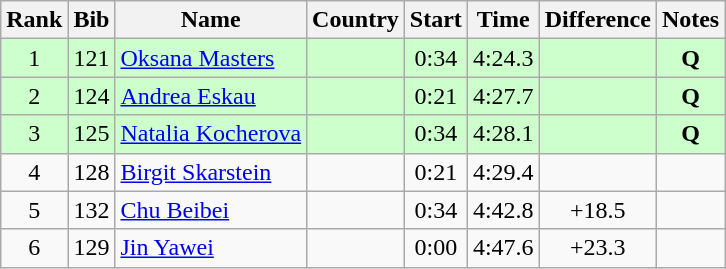<table class="wikitable sortable" style="text-align:center">
<tr>
<th>Rank</th>
<th>Bib</th>
<th>Name</th>
<th>Country</th>
<th>Start</th>
<th>Time</th>
<th>Difference</th>
<th>Notes</th>
</tr>
<tr bgcolor=ccffcc>
<td>1</td>
<td>121</td>
<td align=left><a href='#'>Oksana Masters</a></td>
<td align=left></td>
<td>0:34</td>
<td>4:24.3</td>
<td></td>
<td><strong>Q</strong></td>
</tr>
<tr bgcolor=ccffcc>
<td>2</td>
<td>124</td>
<td align=left><a href='#'>Andrea Eskau</a></td>
<td align=left></td>
<td>0:21</td>
<td>4:27.7</td>
<td></td>
<td><strong>Q</strong></td>
</tr>
<tr bgcolor=ccffcc>
<td>3</td>
<td>125</td>
<td align=left><a href='#'>Natalia Kocherova</a></td>
<td align=left></td>
<td>0:34</td>
<td>4:28.1</td>
<td></td>
<td><strong>Q</strong></td>
</tr>
<tr>
<td>4</td>
<td>128</td>
<td align=left><a href='#'>Birgit Skarstein</a></td>
<td align=left></td>
<td>0:21</td>
<td>4:29.4</td>
<td></td>
<td></td>
</tr>
<tr>
<td>5</td>
<td>132</td>
<td align=left><a href='#'>Chu Beibei</a></td>
<td align=left></td>
<td>0:34</td>
<td>4:42.8</td>
<td>+18.5</td>
<td></td>
</tr>
<tr>
<td>6</td>
<td>129</td>
<td align=left><a href='#'>Jin Yawei</a></td>
<td align=left></td>
<td>0:00</td>
<td>4:47.6</td>
<td>+23.3</td>
<td></td>
</tr>
</table>
